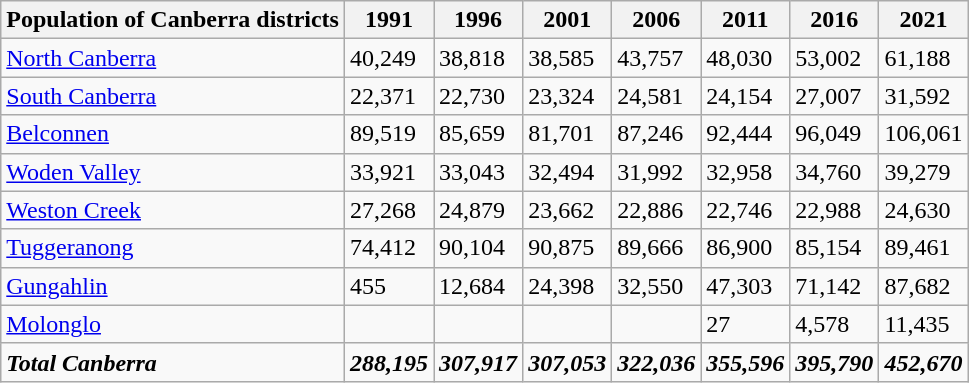<table class="wikitable">
<tr>
<th>Population of Canberra districts</th>
<th>1991</th>
<th>1996</th>
<th>2001</th>
<th>2006</th>
<th>2011</th>
<th>2016</th>
<th>2021</th>
</tr>
<tr>
<td><a href='#'>North Canberra</a></td>
<td>40,249</td>
<td>38,818</td>
<td>38,585</td>
<td>43,757</td>
<td>48,030</td>
<td>53,002</td>
<td>61,188</td>
</tr>
<tr>
<td><a href='#'>South Canberra</a></td>
<td>22,371</td>
<td>22,730</td>
<td>23,324</td>
<td>24,581</td>
<td>24,154</td>
<td>27,007</td>
<td>31,592</td>
</tr>
<tr>
<td><a href='#'>Belconnen</a></td>
<td>89,519</td>
<td>85,659</td>
<td>81,701</td>
<td>87,246</td>
<td>92,444</td>
<td>96,049</td>
<td>106,061</td>
</tr>
<tr>
<td><a href='#'>Woden Valley</a></td>
<td>33,921</td>
<td>33,043</td>
<td>32,494</td>
<td>31,992</td>
<td>32,958</td>
<td>34,760</td>
<td>39,279</td>
</tr>
<tr>
<td><a href='#'>Weston Creek</a></td>
<td>27,268</td>
<td>24,879</td>
<td>23,662</td>
<td>22,886</td>
<td>22,746</td>
<td>22,988</td>
<td>24,630</td>
</tr>
<tr>
<td><a href='#'>Tuggeranong</a></td>
<td>74,412</td>
<td>90,104</td>
<td>90,875</td>
<td>89,666</td>
<td>86,900</td>
<td>85,154</td>
<td>89,461</td>
</tr>
<tr>
<td><a href='#'>Gungahlin</a></td>
<td>455</td>
<td>12,684</td>
<td>24,398</td>
<td>32,550</td>
<td>47,303 </td>
<td>71,142</td>
<td>87,682</td>
</tr>
<tr>
<td><a href='#'>Molonglo</a></td>
<td></td>
<td></td>
<td></td>
<td></td>
<td>27</td>
<td>4,578</td>
<td>11,435</td>
</tr>
<tr>
<td colspan="1"><strong><em>Total Canberra</em></strong></td>
<td><strong><em>288,195</em></strong></td>
<td><strong><em> 307,917 </em></strong></td>
<td><strong><em>307,053</em></strong></td>
<td><strong><em>322,036</em></strong></td>
<td><strong><em>355,596</em></strong></td>
<td><strong><em>395,790</em></strong></td>
<td><strong><em>452,670</em></strong></td>
</tr>
</table>
